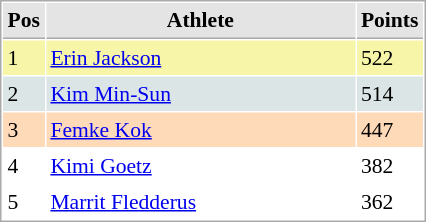<table cellspacing="1" cellpadding="3" style="border:1px solid #aaa; font-size:90%;">
<tr style="background:#e4e4e4;">
<th style="border-bottom:1px solid #aaa; width:10px;">Pos</th>
<th style="border-bottom:1px solid #aaa; width:200px;">Athlete</th>
<th style="border-bottom:1px solid #aaa; width:20px;">Points</th>
</tr>
<tr style="background:#f7f6a8;">
<td>1</td>
<td> <a href='#'>Erin Jackson</a></td>
<td>522</td>
</tr>
<tr style="background:#dce5e5;">
<td>2</td>
<td> <a href='#'>Kim Min-Sun</a></td>
<td>514</td>
</tr>
<tr style="background:#ffdab9;">
<td>3</td>
<td> <a href='#'>Femke Kok</a></td>
<td>447</td>
</tr>
<tr>
<td>4</td>
<td> <a href='#'>Kimi Goetz</a></td>
<td>382</td>
</tr>
<tr>
<td>5</td>
<td> <a href='#'>Marrit Fledderus</a></td>
<td>362</td>
</tr>
</table>
